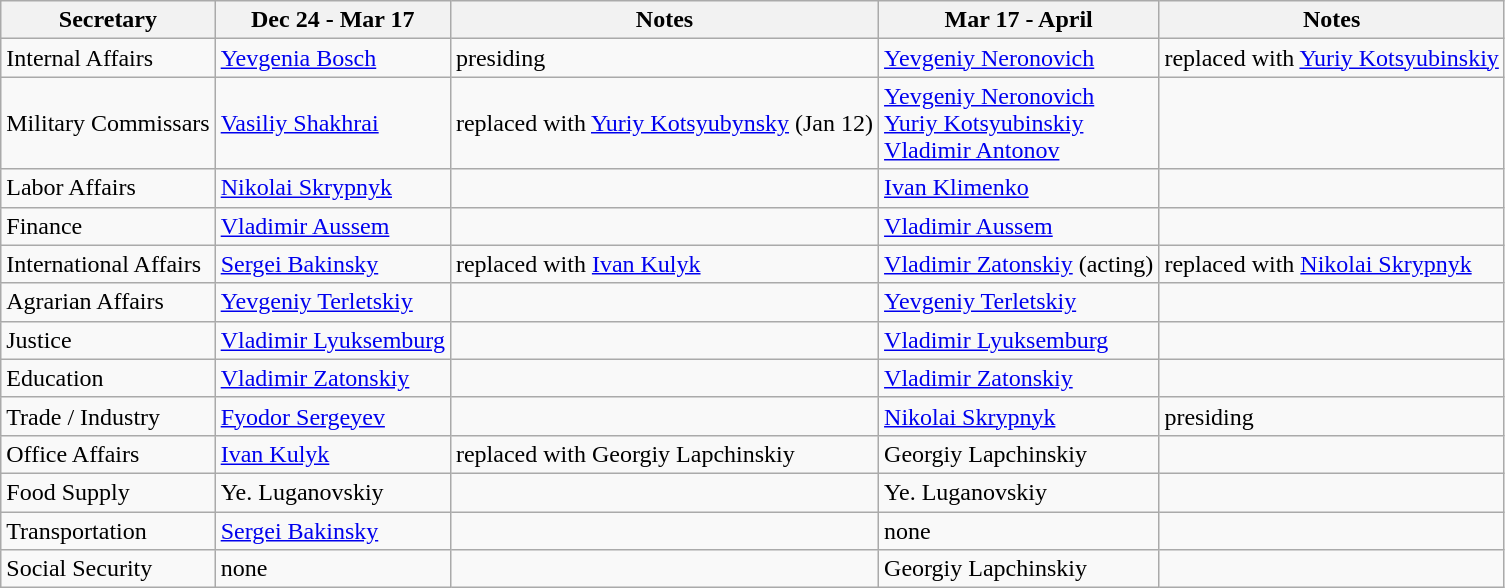<table class="wikitable">
<tr>
<th>Secretary</th>
<th>Dec 24 - Mar 17</th>
<th>Notes</th>
<th>Mar 17 - April</th>
<th>Notes</th>
</tr>
<tr>
<td>Internal Affairs</td>
<td><a href='#'>Yevgenia Bosch</a></td>
<td>presiding</td>
<td><a href='#'>Yevgeniy Neronovich</a></td>
<td>replaced with <a href='#'>Yuriy Kotsyubinskiy</a></td>
</tr>
<tr>
<td>Military Commissars</td>
<td><a href='#'>Vasiliy Shakhrai</a></td>
<td>replaced with <a href='#'>Yuriy Kotsyubynsky</a> (Jan 12)</td>
<td><a href='#'>Yevgeniy Neronovich</a><br><a href='#'>Yuriy Kotsyubinskiy</a><br><a href='#'>Vladimir Antonov</a></td>
<td></td>
</tr>
<tr>
<td>Labor Affairs</td>
<td><a href='#'>Nikolai Skrypnyk</a></td>
<td></td>
<td><a href='#'>Ivan Klimenko</a></td>
<td></td>
</tr>
<tr>
<td>Finance</td>
<td><a href='#'>Vladimir Aussem</a></td>
<td></td>
<td><a href='#'>Vladimir Aussem</a></td>
<td></td>
</tr>
<tr>
<td>International Affairs</td>
<td><a href='#'>Sergei Bakinsky</a></td>
<td>replaced with <a href='#'>Ivan Kulyk</a></td>
<td><a href='#'>Vladimir Zatonskiy</a> (acting)</td>
<td>replaced with <a href='#'>Nikolai Skrypnyk</a></td>
</tr>
<tr>
<td>Agrarian Affairs</td>
<td><a href='#'>Yevgeniy Terletskiy</a></td>
<td></td>
<td><a href='#'>Yevgeniy Terletskiy</a></td>
<td></td>
</tr>
<tr>
<td>Justice</td>
<td><a href='#'>Vladimir Lyuksemburg</a></td>
<td></td>
<td><a href='#'>Vladimir Lyuksemburg</a></td>
<td></td>
</tr>
<tr>
<td>Education</td>
<td><a href='#'>Vladimir Zatonskiy</a></td>
<td></td>
<td><a href='#'>Vladimir Zatonskiy</a></td>
<td></td>
</tr>
<tr>
<td>Trade / Industry</td>
<td><a href='#'>Fyodor Sergeyev</a></td>
<td></td>
<td><a href='#'>Nikolai Skrypnyk</a></td>
<td>presiding</td>
</tr>
<tr>
<td>Office Affairs</td>
<td><a href='#'>Ivan Kulyk</a></td>
<td>replaced with Georgiy Lapchinskiy</td>
<td>Georgiy Lapchinskiy</td>
<td></td>
</tr>
<tr>
<td>Food Supply</td>
<td>Ye. Luganovskiy</td>
<td></td>
<td>Ye. Luganovskiy</td>
<td></td>
</tr>
<tr>
<td>Transportation</td>
<td><a href='#'>Sergei Bakinsky</a></td>
<td></td>
<td>none</td>
<td></td>
</tr>
<tr>
<td>Social Security</td>
<td>none</td>
<td></td>
<td>Georgiy Lapchinskiy</td>
<td></td>
</tr>
</table>
